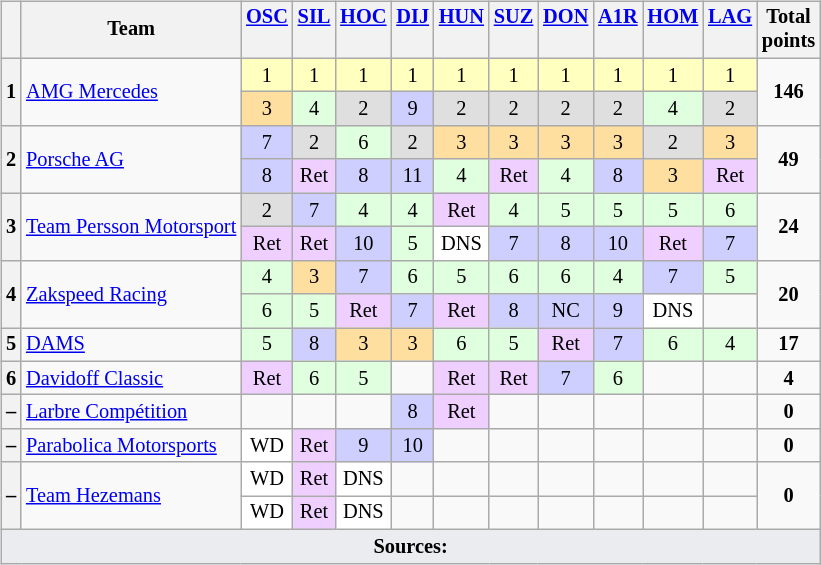<table>
<tr>
<td><br><table class="wikitable" style="font-size: 85%; text-align:center;">
<tr valign="top">
<th valign=middle></th>
<th valign=middle>Team</th>
<th><a href='#'>OSC</a><br></th>
<th><a href='#'>SIL</a><br></th>
<th><a href='#'>HOC</a><br></th>
<th><a href='#'>DIJ</a><br></th>
<th><a href='#'>HUN</a><br></th>
<th><a href='#'>SUZ</a><br></th>
<th><a href='#'>DON</a><br></th>
<th><a href='#'>A1R</a><br></th>
<th><a href='#'>HOM</a><br></th>
<th><a href='#'>LAG</a><br></th>
<th valign=middle>Total<br>points</th>
</tr>
<tr>
<th rowspan=2>1</th>
<td rowspan=2 align=left> <a href='#'>AMG Mercedes</a></td>
<td style="background:#FFFFBF;">1</td>
<td style="background:#FFFFBF;">1</td>
<td style="background:#FFFFBF;">1</td>
<td style="background:#FFFFBF;">1</td>
<td style="background:#FFFFBF;">1</td>
<td style="background:#FFFFBF;">1</td>
<td style="background:#FFFFBF;">1</td>
<td style="background:#FFFFBF;">1</td>
<td style="background:#FFFFBF;">1</td>
<td style="background:#FFFFBF;">1</td>
<td rowspan=2><strong>146</strong></td>
</tr>
<tr>
<td style="background:#FFDF9F;">3</td>
<td style="background:#DFFFDF;">4</td>
<td style="background:#DFDFDF;">2</td>
<td style="background:#CFCFFF;">9</td>
<td style="background:#DFDFDF;">2</td>
<td style="background:#DFDFDF;">2</td>
<td style="background:#DFDFDF;">2</td>
<td style="background:#DFDFDF;">2</td>
<td style="background:#DFFFDF;">4</td>
<td style="background:#DFDFDF;">2</td>
</tr>
<tr>
<th rowspan=2>2</th>
<td rowspan=2 align=left> <a href='#'>Porsche AG</a></td>
<td style="background:#CFCFFF;">7</td>
<td style="background:#DFDFDF;">2</td>
<td style="background:#DFFFDF;">6</td>
<td style="background:#DFDFDF;">2</td>
<td style="background:#FFDF9F;">3</td>
<td style="background:#FFDF9F;">3</td>
<td style="background:#FFDF9F;">3</td>
<td style="background:#FFDF9F;">3</td>
<td style="background:#DFDFDF;">2</td>
<td style="background:#FFDF9F;">3</td>
<td rowspan=2><strong>49</strong></td>
</tr>
<tr>
<td style="background:#CFCFFF;">8</td>
<td style="background:#EFCFFF;">Ret</td>
<td style="background:#CFCFFF;">8</td>
<td style="background:#CFCFFF;">11</td>
<td style="background:#DFFFDF;">4</td>
<td style="background:#EFCFFF;">Ret</td>
<td style="background:#DFFFDF;">4</td>
<td style="background:#CFCFFF;">8</td>
<td style="background:#FFDF9F;">3</td>
<td style="background:#EFCFFF;">Ret</td>
</tr>
<tr>
<th rowspan=2>3</th>
<td rowspan=2 align=left> <a href='#'>Team Persson Motorsport</a></td>
<td style="background:#DFDFDF;">2</td>
<td style="background:#CFCFFF;">7</td>
<td style="background:#DFFFDF;">4</td>
<td style="background:#DFFFDF;">4</td>
<td style="background:#EFCFFF;">Ret</td>
<td style="background:#DFFFDF;">4</td>
<td style="background:#DFFFDF;">5</td>
<td style="background:#DFFFDF;">5</td>
<td style="background:#DFFFDF;">5</td>
<td style="background:#DFFFDF;">6</td>
<td rowspan=2><strong>24</strong></td>
</tr>
<tr>
<td style="background:#EFCFFF;">Ret</td>
<td style="background:#EFCFFF;">Ret</td>
<td style="background:#CFCFFF;">10</td>
<td style="background:#DFFFDF;">5</td>
<td style="background:#FFFFFF;">DNS</td>
<td style="background:#CFCFFF;">7</td>
<td style="background:#CFCFFF;">8</td>
<td style="background:#CFCFFF;">10</td>
<td style="background:#EFCFFF;">Ret</td>
<td style="background:#CFCFFF;">7</td>
</tr>
<tr>
<th rowspan=2>4</th>
<td rowspan=2 align=left> <a href='#'>Zakspeed Racing</a></td>
<td style="background:#DFFFDF;">4</td>
<td style="background:#FFDF9F;">3</td>
<td style="background:#CFCFFF;">7</td>
<td style="background:#DFFFDF;">6</td>
<td style="background:#DFFFDF;">5</td>
<td style="background:#DFFFDF;">6</td>
<td style="background:#DFFFDF;">6</td>
<td style="background:#DFFFDF;">4</td>
<td style="background:#CFCFFF;">7</td>
<td style="background:#DFFFDF;">5</td>
<td rowspan=2><strong>20</strong></td>
</tr>
<tr>
<td style="background:#DFFFDF;">6</td>
<td style="background:#DFFFDF;">5</td>
<td style="background:#EFCFFF;">Ret</td>
<td style="background:#CFCFFF;">7</td>
<td style="background:#EFCFFF;">Ret</td>
<td style="background:#CFCFFF;">8</td>
<td style="background:#CFCFFF;">NC</td>
<td style="background:#CFCFFF;">9</td>
<td style="background:#FFFFFF;">DNS</td>
<td></td>
</tr>
<tr>
<th>5</th>
<td align=left> <a href='#'>DAMS</a></td>
<td style="background:#DFFFDF;">5</td>
<td style="background:#CFCFFF;">8</td>
<td style="background:#FFDF9F;">3</td>
<td style="background:#FFDF9F;">3</td>
<td style="background:#DFFFDF;">6</td>
<td style="background:#DFFFDF;">5</td>
<td style="background:#EFCFFF;">Ret</td>
<td style="background:#CFCFFF;">7</td>
<td style="background:#DFFFDF;">6</td>
<td style="background:#DFFFDF;">4</td>
<td><strong>17</strong></td>
</tr>
<tr>
<th>6</th>
<td align=left> <a href='#'>Davidoff Classic</a></td>
<td style="background:#EFCFFF;">Ret</td>
<td style="background:#DFFFDF;">6</td>
<td style="background:#DFFFDF;">5</td>
<td></td>
<td style="background:#EFCFFF;">Ret</td>
<td style="background:#EFCFFF;">Ret</td>
<td style="background:#CFCFFF;">7</td>
<td style="background:#DFFFDF;">6</td>
<td></td>
<td></td>
<td><strong>4</strong></td>
</tr>
<tr>
<th>–</th>
<td align=left> <a href='#'>Larbre Compétition</a></td>
<td></td>
<td></td>
<td></td>
<td style="background:#CFCFFF;">8</td>
<td style="background:#EFCFFF;">Ret</td>
<td></td>
<td></td>
<td></td>
<td></td>
<td></td>
<td><strong>0</strong></td>
</tr>
<tr>
<th>–</th>
<td align=left> <a href='#'>Parabolica Motorsports</a></td>
<td style="background:#FFFFFF;">WD</td>
<td style="background:#EFCFFF;">Ret</td>
<td style="background:#CFCFFF;">9</td>
<td style="background:#CFCFFF;">10</td>
<td></td>
<td></td>
<td></td>
<td></td>
<td></td>
<td></td>
<td><strong>0</strong></td>
</tr>
<tr>
<th rowspan=2>–</th>
<td rowspan=2 align=left> <a href='#'>Team Hezemans</a></td>
<td style="background:#FFFFFF;">WD</td>
<td style="background:#EFCFFF;">Ret</td>
<td style="background:#FFFFFF;">DNS</td>
<td></td>
<td></td>
<td></td>
<td></td>
<td></td>
<td></td>
<td></td>
<td rowspan=2><strong>0</strong></td>
</tr>
<tr>
<td style="background:#FFFFFF;">WD</td>
<td style="background:#EFCFFF;">Ret</td>
<td style="background:#FFFFFF;">DNS</td>
<td></td>
<td></td>
<td></td>
<td></td>
<td></td>
<td></td>
<td></td>
</tr>
<tr class="sortbottom">
<td colspan="14" style="background-color:#EAECF0;text-align:center"><strong>Sources:</strong></td>
</tr>
</table>
</td>
<td valign="top"><br></td>
</tr>
</table>
